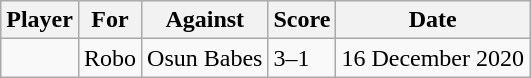<table class="wikitable">
<tr>
<th>Player</th>
<th>For</th>
<th>Against</th>
<th>Score</th>
<th>Date</th>
</tr>
<tr>
<td> </td>
<td>Robo</td>
<td>Osun Babes</td>
<td>3–1</td>
<td>16 December 2020</td>
</tr>
</table>
